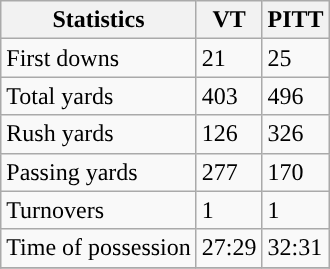<table class="wikitable" style="float: left;">
<tr>
<th>Statistics</th>
<th>VT</th>
<th>PITT</th>
</tr>
<tr>
<td>First downs</td>
<td>21</td>
<td>25</td>
</tr>
<tr>
<td>Total yards</td>
<td>403</td>
<td>496</td>
</tr>
<tr>
<td>Rush yards</td>
<td>126</td>
<td>326</td>
</tr>
<tr>
<td>Passing yards</td>
<td>277</td>
<td>170</td>
</tr>
<tr>
<td>Turnovers</td>
<td>1</td>
<td>1</td>
</tr>
<tr>
<td>Time of possession</td>
<td>27:29</td>
<td>32:31</td>
</tr>
<tr>
</tr>
</table>
